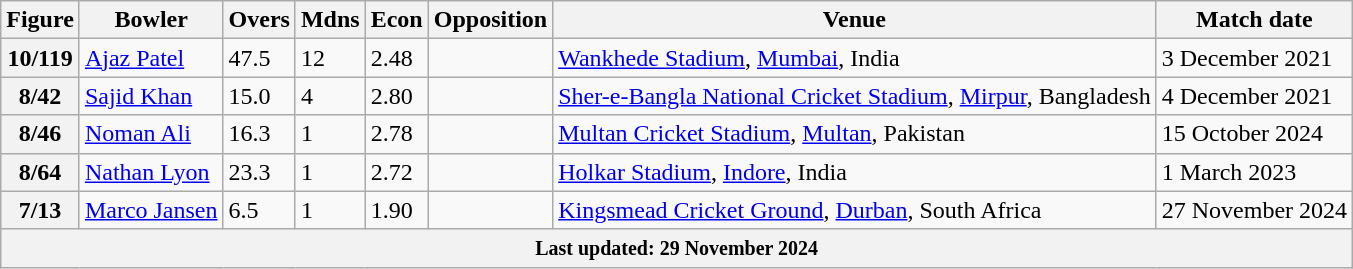<table class="wikitable sortable">
<tr>
<th>Figure</th>
<th>Bowler</th>
<th>Overs</th>
<th>Mdns</th>
<th>Econ</th>
<th>Opposition</th>
<th>Venue</th>
<th>Match date</th>
</tr>
<tr>
<th>10/119</th>
<td> <a href='#'>Ajaz Patel</a></td>
<td>47.5</td>
<td>12</td>
<td>2.48</td>
<td></td>
<td><a href='#'>Wankhede Stadium</a>, <a href='#'>Mumbai</a>, India</td>
<td>3 December 2021</td>
</tr>
<tr>
<th>8/42</th>
<td> <a href='#'>Sajid Khan</a></td>
<td>15.0</td>
<td>4</td>
<td>2.80</td>
<td></td>
<td><a href='#'>Sher-e-Bangla National Cricket Stadium</a>, <a href='#'>Mirpur</a>, Bangladesh</td>
<td>4 December 2021</td>
</tr>
<tr>
<th>8/46</th>
<td> <a href='#'>Noman Ali</a></td>
<td>16.3</td>
<td>1</td>
<td>2.78</td>
<td></td>
<td><a href='#'>Multan Cricket Stadium</a>, <a href='#'>Multan</a>, Pakistan</td>
<td>15 October 2024</td>
</tr>
<tr>
<th>8/64</th>
<td> <a href='#'>Nathan Lyon</a></td>
<td>23.3</td>
<td>1</td>
<td>2.72</td>
<td></td>
<td><a href='#'>Holkar Stadium</a>, <a href='#'>Indore</a>, India</td>
<td>1 March 2023</td>
</tr>
<tr>
<th>7/13</th>
<td> <a href='#'>Marco Jansen</a></td>
<td>6.5</td>
<td>1</td>
<td>1.90</td>
<td></td>
<td><a href='#'>Kingsmead Cricket Ground</a>, <a href='#'>Durban</a>, South Africa</td>
<td>27 November 2024</td>
</tr>
<tr class="sortbottom">
<th colspan="11"><small> Last updated: 29 November 2024</small></th>
</tr>
</table>
